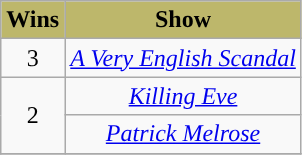<table class="wikitable" style="text-align:center;">
<tr>
<th style="background:#BDB76B;">Wins</th>
<th style="background:#BDB76B;">Show</th>
</tr>
<tr>
<td>3</td>
<td><em><a href='#'>A Very English Scandal</a></em></td>
</tr>
<tr>
<td rowspan="2">2</td>
<td><em><a href='#'>Killing Eve</a></em></td>
</tr>
<tr>
<td><em><a href='#'>Patrick Melrose</a></em></td>
</tr>
<tr>
</tr>
</table>
